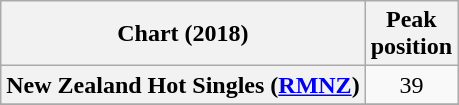<table class="wikitable sortable plainrowheaders" style="text-align:center">
<tr>
<th scope="col">Chart (2018)</th>
<th scope="col">Peak<br> position</th>
</tr>
<tr>
<th scope="row">New Zealand Hot Singles (<a href='#'>RMNZ</a>)</th>
<td>39</td>
</tr>
<tr>
</tr>
<tr>
</tr>
<tr>
</tr>
</table>
